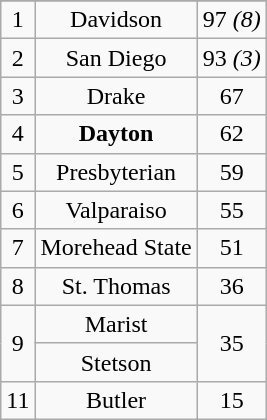<table class="wikitable">
<tr align="center">
</tr>
<tr align="center">
<td>1</td>
<td>Davidson</td>
<td>97 <em>(8)</em></td>
</tr>
<tr align="center">
<td>2</td>
<td>San Diego</td>
<td>93 <em>(3)</em></td>
</tr>
<tr align="center">
<td>3</td>
<td>Drake</td>
<td>67</td>
</tr>
<tr align="center">
<td>4</td>
<td><strong>Dayton</strong></td>
<td>62</td>
</tr>
<tr align="center">
<td>5</td>
<td>Presbyterian</td>
<td>59</td>
</tr>
<tr align="center">
<td>6</td>
<td>Valparaiso</td>
<td>55</td>
</tr>
<tr align="center">
<td>7</td>
<td>Morehead State</td>
<td>51</td>
</tr>
<tr align="center">
<td>8</td>
<td>St. Thomas</td>
<td>36</td>
</tr>
<tr align="center">
<td rowspan=2>9</td>
<td>Marist</td>
<td rowspan=2>35</td>
</tr>
<tr align="center">
<td>Stetson</td>
</tr>
<tr align="center">
<td>11</td>
<td>Butler</td>
<td>15</td>
</tr>
</table>
